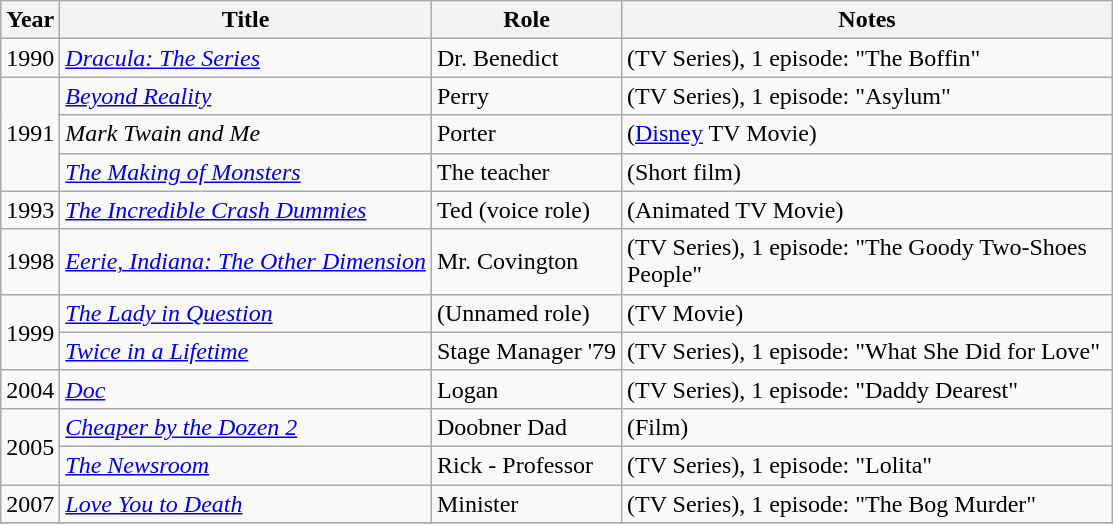<table class="wikitable sortable">
<tr>
<th>Year</th>
<th>Title</th>
<th>Role</th>
<th class="unsortable" style="width:20em;">Notes</th>
</tr>
<tr>
<td>1990</td>
<td><em><a href='#'>Dracula: The Series</a></em></td>
<td>Dr. Benedict</td>
<td>(TV Series), 1 episode: "The Boffin"</td>
</tr>
<tr>
<td rowspan="3">1991</td>
<td><em><a href='#'>Beyond Reality</a></em></td>
<td>Perry</td>
<td>(TV Series), 1 episode: "Asylum"</td>
</tr>
<tr>
<td><em>Mark Twain and Me</em></td>
<td>Porter</td>
<td>(<a href='#'>Disney</a> TV Movie)</td>
</tr>
<tr>
<td data-sort-value="Making of Monsters, The"><em><a href='#'>The Making of Monsters</a></em></td>
<td>The teacher</td>
<td>(Short film)</td>
</tr>
<tr>
<td>1993</td>
<td data-sort-value="Incredible Crash Dummies, The"><em><a href='#'>The Incredible Crash Dummies</a></em></td>
<td>Ted (voice role)</td>
<td>(Animated TV Movie)</td>
</tr>
<tr>
<td>1998</td>
<td><em><a href='#'>Eerie, Indiana: The Other Dimension</a></em></td>
<td>Mr. Covington</td>
<td>(TV Series), 1 episode: "The Goody Two-Shoes People"</td>
</tr>
<tr>
<td rowspan="2">1999</td>
<td data-sort-value="Lady in Question, The"><em><a href='#'>The Lady in Question</a></em></td>
<td>(Unnamed role)</td>
<td>(TV Movie)</td>
</tr>
<tr>
<td><em><a href='#'>Twice in a Lifetime</a></em></td>
<td>Stage Manager '79</td>
<td>(TV Series), 1 episode: "What She Did for Love"</td>
</tr>
<tr>
<td>2004</td>
<td><em><a href='#'>Doc</a></em></td>
<td>Logan</td>
<td>(TV Series), 1 episode: "Daddy Dearest"</td>
</tr>
<tr>
<td rowspan="2">2005</td>
<td><em><a href='#'>Cheaper by the Dozen 2</a></em></td>
<td>Doobner Dad</td>
<td>(Film)</td>
</tr>
<tr>
<td data-sort-value="Newsroom, The"><em><a href='#'>The Newsroom</a></em></td>
<td>Rick - Professor</td>
<td>(TV Series), 1 episode: "Lolita"</td>
</tr>
<tr>
<td>2007</td>
<td><em><a href='#'>Love You to Death</a></em></td>
<td>Minister</td>
<td>(TV Series), 1 episode: "The Bog Murder"</td>
</tr>
<tr>
</tr>
</table>
